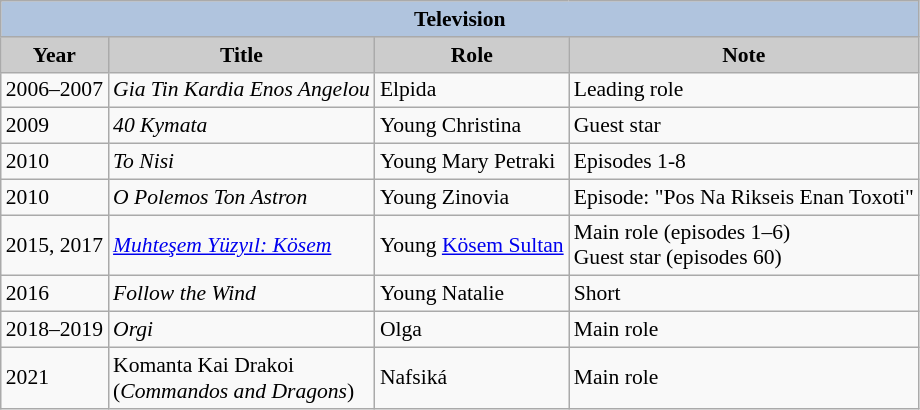<table class="wikitable" style="font-size:90%">
<tr>
<th colspan="4" style="background:LightSteelBlue">Television</th>
</tr>
<tr>
<th style="background:#CCCCCC">Year</th>
<th style="background:#CCCCCC">Title</th>
<th style="background:#CCCCCC">Role</th>
<th style="background:#CCCCCC">Note</th>
</tr>
<tr>
<td>2006–2007</td>
<td><em>Gia Tin Kardia Enos Angelou</em></td>
<td>Elpida</td>
<td>Leading role</td>
</tr>
<tr>
<td>2009</td>
<td><em>40 Kymata</em></td>
<td>Young Christina</td>
<td>Guest star</td>
</tr>
<tr>
<td>2010</td>
<td><em>To Nisi</em></td>
<td>Young Mary Petraki</td>
<td>Episodes 1-8</td>
</tr>
<tr>
<td>2010</td>
<td><em>O Polemos Ton Astron</em></td>
<td>Young Zinovia</td>
<td>Episode: "Pos Na Rikseis Enan Toxoti"</td>
</tr>
<tr>
<td>2015, 2017</td>
<td><em><a href='#'>Muhteşem Yüzyıl: Kösem</a></em></td>
<td>Young <a href='#'>Kösem Sultan</a></td>
<td>Main role (episodes 1–6)<br>Guest star (episodes 60)</td>
</tr>
<tr>
<td>2016</td>
<td><em>Follow the Wind</em></td>
<td>Young Natalie</td>
<td>Short</td>
</tr>
<tr>
<td>2018–2019</td>
<td><em>Orgi</em></td>
<td>Olga</td>
<td>Main role</td>
</tr>
<tr>
<td>2021</td>
<td>Komanta Kai Drakoi<br>(<em>Commandos and Dragons</em>)</td>
<td>Nafsiká</td>
<td>Main role</td>
</tr>
</table>
